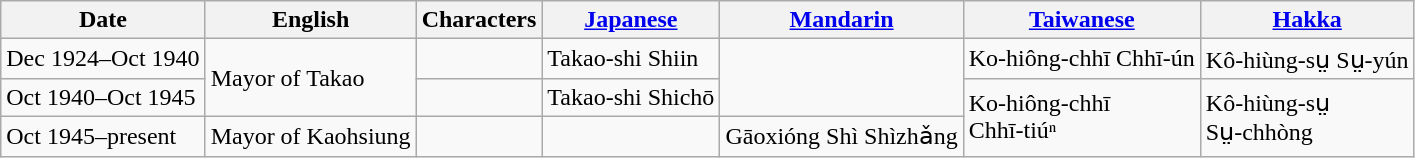<table class=wikitable>
<tr>
<th>Date</th>
<th>English</th>
<th>Characters</th>
<th><a href='#'>Japanese</a></th>
<th><a href='#'>Mandarin</a></th>
<th><a href='#'>Taiwanese</a></th>
<th><a href='#'>Hakka</a></th>
</tr>
<tr>
<td>Dec 1924–Oct 1940</td>
<td rowspan=2>Mayor of Takao</td>
<td></td>
<td>Takao-shi Shiin</td>
<td rowspan=2></td>
<td>Ko-hiông-chhī Chhī-ún</td>
<td>Kô-hiùng-sṳ Sṳ-yún</td>
</tr>
<tr>
<td>Oct 1940–Oct 1945</td>
<td></td>
<td>Takao-shi Shichō</td>
<td rowspan=2>Ko-hiông-chhī<br>Chhī-tiúⁿ</td>
<td rowspan=2>Kô-hiùng-sṳ<br>Sṳ-chhòng</td>
</tr>
<tr>
<td>Oct 1945–present</td>
<td>Mayor of Kaohsiung</td>
<td></td>
<td></td>
<td>Gāoxióng Shì Shìzhǎng</td>
</tr>
</table>
